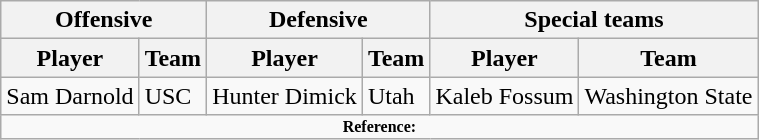<table class="wikitable">
<tr>
<th colspan="2">Offensive</th>
<th colspan="2">Defensive</th>
<th colspan="2">Special teams</th>
</tr>
<tr>
<th>Player</th>
<th>Team</th>
<th>Player</th>
<th>Team</th>
<th>Player</th>
<th>Team</th>
</tr>
<tr>
<td>Sam Darnold</td>
<td>USC</td>
<td>Hunter Dimick</td>
<td>Utah</td>
<td>Kaleb Fossum</td>
<td>Washington State</td>
</tr>
<tr>
<td colspan="12"  style="font-size:8pt; text-align:center;"><strong>Reference:</strong></td>
</tr>
</table>
